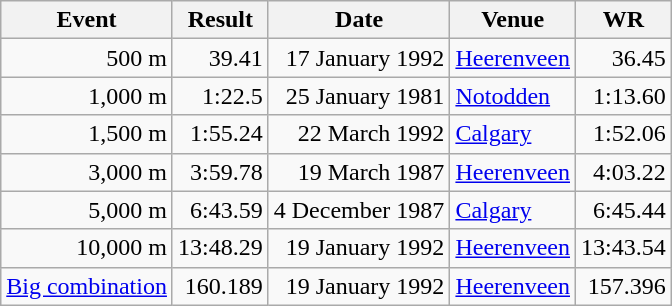<table class="wikitable">
<tr>
<th>Event</th>
<th>Result</th>
<th>Date</th>
<th>Venue</th>
<th>WR</th>
</tr>
<tr align="right">
<td>500 m</td>
<td>39.41</td>
<td>17 January 1992</td>
<td align="left"><a href='#'>Heerenveen</a></td>
<td>36.45</td>
</tr>
<tr align="right">
<td>1,000 m</td>
<td>1:22.5</td>
<td>25 January 1981</td>
<td align="left"><a href='#'>Notodden</a></td>
<td>1:13.60</td>
</tr>
<tr align="right">
<td>1,500 m</td>
<td>1:55.24</td>
<td>22 March 1992</td>
<td align="left"><a href='#'>Calgary</a></td>
<td>1:52.06</td>
</tr>
<tr align="right">
<td>3,000 m</td>
<td>3:59.78</td>
<td>19 March 1987</td>
<td align="left"><a href='#'>Heerenveen</a></td>
<td>4:03.22</td>
</tr>
<tr align="right">
<td>5,000 m</td>
<td>6:43.59</td>
<td>4 December 1987</td>
<td align="left"><a href='#'>Calgary</a></td>
<td>6:45.44</td>
</tr>
<tr align="right">
<td>10,000 m</td>
<td>13:48.29</td>
<td>19 January 1992</td>
<td align="left"><a href='#'>Heerenveen</a></td>
<td>13:43.54</td>
</tr>
<tr align="right">
<td><a href='#'>Big combination</a></td>
<td>160.189</td>
<td>19 January 1992</td>
<td align="left"><a href='#'>Heerenveen</a></td>
<td>157.396</td>
</tr>
</table>
